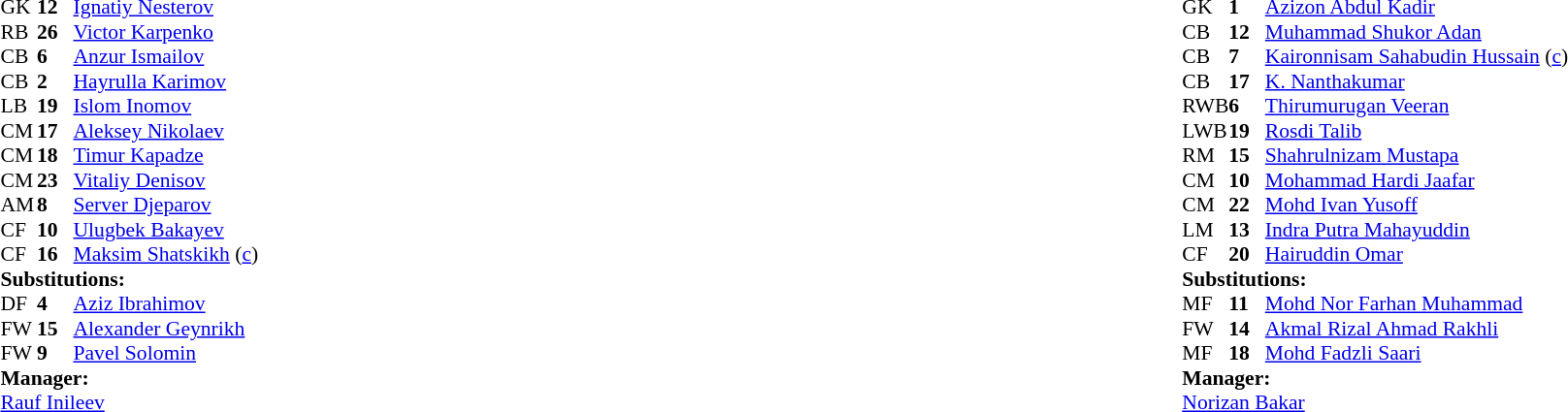<table width="100%">
<tr>
<td valign="top" width="50%"><br><table style="font-size: 90%" cellspacing="0" cellpadding="0">
<tr>
<th width="25"></th>
<th width="25"></th>
</tr>
<tr>
<td>GK</td>
<td><strong>12</strong></td>
<td><a href='#'>Ignatiy Nesterov</a></td>
</tr>
<tr>
<td>RB</td>
<td><strong>26</strong></td>
<td><a href='#'>Victor Karpenko</a></td>
</tr>
<tr>
<td>CB</td>
<td><strong>6</strong></td>
<td><a href='#'>Anzur Ismailov</a></td>
<td></td>
<td></td>
</tr>
<tr>
<td>CB</td>
<td><strong>2</strong></td>
<td><a href='#'>Hayrulla Karimov</a></td>
</tr>
<tr>
<td>LB</td>
<td><strong>19</strong></td>
<td><a href='#'>Islom Inomov</a></td>
<td></td>
</tr>
<tr>
<td>CM</td>
<td><strong>17</strong></td>
<td><a href='#'>Aleksey Nikolaev</a></td>
</tr>
<tr>
<td>CM</td>
<td><strong>18</strong></td>
<td><a href='#'>Timur Kapadze</a></td>
</tr>
<tr>
<td>CM</td>
<td><strong>23</strong></td>
<td><a href='#'>Vitaliy Denisov</a></td>
<td></td>
<td></td>
</tr>
<tr>
<td>AM</td>
<td><strong>8</strong></td>
<td><a href='#'>Server Djeparov</a></td>
</tr>
<tr>
<td>CF</td>
<td><strong>10</strong></td>
<td><a href='#'>Ulugbek Bakayev</a></td>
<td></td>
<td></td>
</tr>
<tr>
<td>CF</td>
<td><strong>16</strong></td>
<td><a href='#'>Maksim Shatskikh</a> (<a href='#'>c</a>)</td>
</tr>
<tr>
<td colspan=3><strong>Substitutions:</strong></td>
</tr>
<tr>
<td>DF</td>
<td><strong>4</strong></td>
<td><a href='#'>Aziz Ibrahimov</a></td>
<td></td>
<td></td>
</tr>
<tr>
<td>FW</td>
<td><strong>15</strong></td>
<td><a href='#'>Alexander Geynrikh</a></td>
<td></td>
<td></td>
</tr>
<tr>
<td>FW</td>
<td><strong>9</strong></td>
<td><a href='#'>Pavel Solomin</a></td>
<td></td>
<td></td>
</tr>
<tr>
<td colspan=3><strong>Manager:</strong></td>
</tr>
<tr>
<td colspan=3><a href='#'>Rauf Inileev</a></td>
</tr>
</table>
</td>
<td valign="top" width="50%"><br><table style="font-size: 90%" cellspacing="0" cellpadding="0" align="center">
<tr>
<th width=25></th>
<th width=25></th>
</tr>
<tr>
<td>GK</td>
<td><strong>1</strong></td>
<td><a href='#'>Azizon Abdul Kadir</a></td>
</tr>
<tr>
<td>CB</td>
<td><strong>12</strong></td>
<td><a href='#'>Muhammad Shukor Adan</a></td>
</tr>
<tr>
<td>CB</td>
<td><strong>7</strong></td>
<td><a href='#'>Kaironnisam Sahabudin Hussain</a> (<a href='#'>c</a>)</td>
<td></td>
</tr>
<tr>
<td>CB</td>
<td><strong>17</strong></td>
<td><a href='#'>K. Nanthakumar</a></td>
</tr>
<tr>
<td>RWB</td>
<td><strong>6</strong></td>
<td><a href='#'>Thirumurugan Veeran</a></td>
</tr>
<tr>
<td>LWB</td>
<td><strong>19</strong></td>
<td><a href='#'>Rosdi Talib</a></td>
<td></td>
</tr>
<tr>
<td>RM</td>
<td><strong>15</strong></td>
<td><a href='#'>Shahrulnizam Mustapa</a></td>
</tr>
<tr>
<td>CM</td>
<td><strong>10</strong></td>
<td><a href='#'>Mohammad Hardi Jaafar</a></td>
<td></td>
<td></td>
</tr>
<tr>
<td>CM</td>
<td><strong>22</strong></td>
<td><a href='#'>Mohd Ivan Yusoff</a></td>
<td></td>
<td></td>
</tr>
<tr>
<td>LM</td>
<td><strong>13</strong></td>
<td><a href='#'>Indra Putra Mahayuddin</a></td>
</tr>
<tr>
<td>CF</td>
<td><strong>20</strong></td>
<td><a href='#'>Hairuddin Omar</a></td>
<td></td>
<td></td>
</tr>
<tr>
<td colspan=3><strong>Substitutions:</strong></td>
</tr>
<tr>
<td>MF</td>
<td><strong>11</strong></td>
<td><a href='#'>Mohd Nor Farhan Muhammad</a></td>
<td></td>
<td></td>
</tr>
<tr>
<td>FW</td>
<td><strong>14</strong></td>
<td><a href='#'>Akmal Rizal Ahmad Rakhli</a></td>
<td></td>
<td></td>
</tr>
<tr>
<td>MF</td>
<td><strong>18</strong></td>
<td><a href='#'>Mohd Fadzli Saari</a></td>
<td></td>
<td></td>
</tr>
<tr>
<td colspan=3><strong>Manager:</strong></td>
</tr>
<tr>
<td colspan=4><a href='#'>Norizan Bakar</a></td>
</tr>
</table>
</td>
</tr>
</table>
